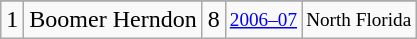<table class="wikitable">
<tr>
</tr>
<tr>
<td>1</td>
<td>Boomer Herndon</td>
<td>8</td>
<td style="font-size:80%;"><a href='#'>2006–07</a></td>
<td style="font-size:80%;">North Florida</td>
</tr>
</table>
